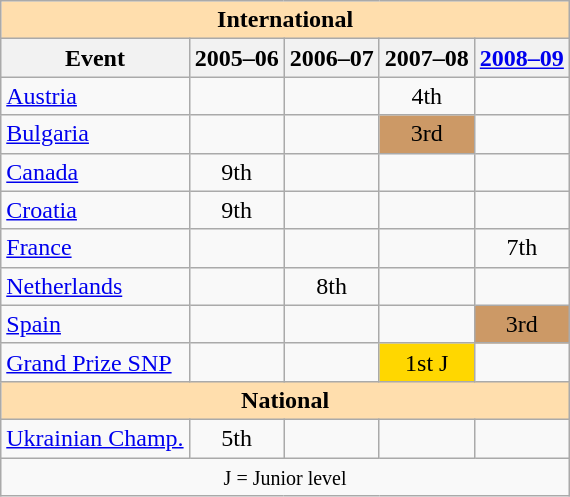<table class="wikitable" style="text-align:center">
<tr>
<th style="background-color: #ffdead; " colspan=5 align=center>International</th>
</tr>
<tr>
<th>Event</th>
<th>2005–06</th>
<th>2006–07</th>
<th>2007–08</th>
<th><a href='#'>2008–09</a></th>
</tr>
<tr>
<td align=left> <a href='#'>Austria</a></td>
<td></td>
<td></td>
<td>4th</td>
<td></td>
</tr>
<tr>
<td align=left> <a href='#'>Bulgaria</a></td>
<td></td>
<td></td>
<td bgcolor=cc9966>3rd</td>
<td></td>
</tr>
<tr>
<td align=left> <a href='#'>Canada</a></td>
<td>9th</td>
<td></td>
<td></td>
<td></td>
</tr>
<tr>
<td align=left> <a href='#'>Croatia</a></td>
<td>9th</td>
<td></td>
<td></td>
<td></td>
</tr>
<tr>
<td align=left> <a href='#'>France</a></td>
<td></td>
<td></td>
<td></td>
<td>7th</td>
</tr>
<tr>
<td align=left> <a href='#'>Netherlands</a></td>
<td></td>
<td>8th</td>
<td></td>
<td></td>
</tr>
<tr>
<td align=left> <a href='#'>Spain</a></td>
<td></td>
<td></td>
<td></td>
<td bgcolor=cc9966>3rd</td>
</tr>
<tr>
<td align=left><a href='#'>Grand Prize SNP</a></td>
<td></td>
<td></td>
<td bgcolor=gold>1st J</td>
<td></td>
</tr>
<tr>
<th style="background-color: #ffdead; " colspan=5 align=center>National</th>
</tr>
<tr>
<td align=left><a href='#'>Ukrainian Champ.</a></td>
<td>5th</td>
<td></td>
<td></td>
<td></td>
</tr>
<tr>
<td colspan=5 align=center><small> J = Junior level </small></td>
</tr>
</table>
